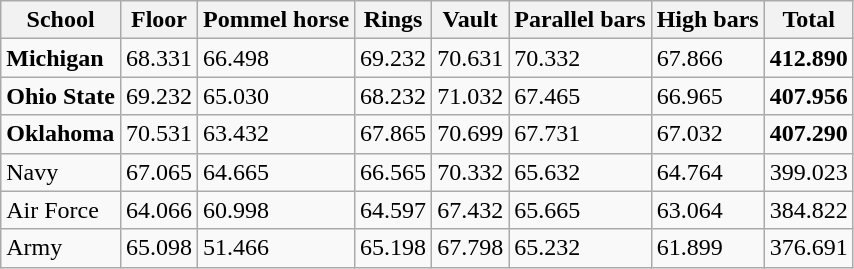<table class="wikitable">
<tr>
<th>School</th>
<th>Floor</th>
<th>Pommel horse</th>
<th>Rings</th>
<th>Vault</th>
<th>Parallel bars</th>
<th>High bars</th>
<th>Total</th>
</tr>
<tr>
<td><strong>Michigan</strong></td>
<td>68.331</td>
<td>66.498</td>
<td>69.232</td>
<td>70.631</td>
<td>70.332</td>
<td>67.866</td>
<td><strong>412.890</strong></td>
</tr>
<tr>
<td><strong>Ohio State</strong></td>
<td>69.232</td>
<td>65.030</td>
<td>68.232</td>
<td>71.032</td>
<td>67.465</td>
<td>66.965</td>
<td><strong>407.956</strong></td>
</tr>
<tr>
<td><strong>Oklahoma</strong></td>
<td>70.531</td>
<td>63.432</td>
<td>67.865</td>
<td>70.699</td>
<td>67.731</td>
<td>67.032</td>
<td><strong>407.290</strong></td>
</tr>
<tr>
<td>Navy</td>
<td>67.065</td>
<td>64.665</td>
<td>66.565</td>
<td>70.332</td>
<td>65.632</td>
<td>64.764</td>
<td>399.023</td>
</tr>
<tr>
<td>Air Force</td>
<td>64.066</td>
<td>60.998</td>
<td>64.597</td>
<td>67.432</td>
<td>65.665</td>
<td>63.064</td>
<td>384.822</td>
</tr>
<tr>
<td>Army</td>
<td>65.098</td>
<td>51.466</td>
<td>65.198</td>
<td>67.798</td>
<td>65.232</td>
<td>61.899</td>
<td>376.691</td>
</tr>
</table>
